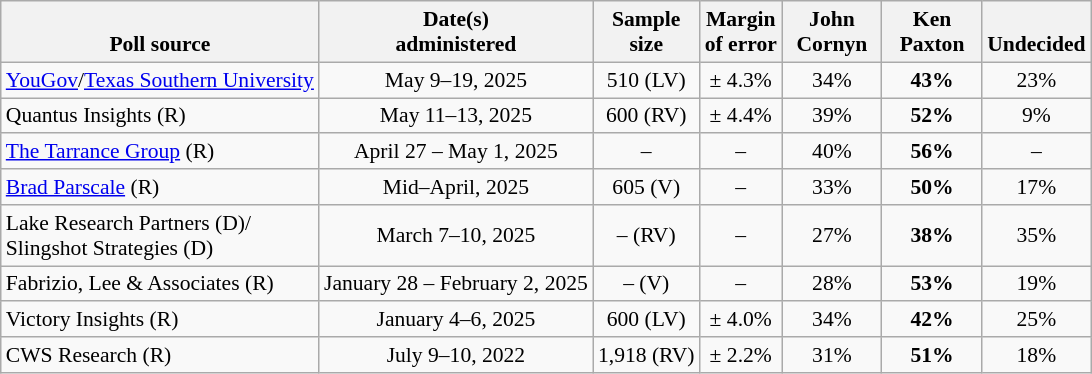<table class="wikitable" style="font-size:90%;text-align:center;">
<tr style="vertical-align:bottom">
<th>Poll source</th>
<th>Date(s)<br>administered</th>
<th>Sample<br>size</th>
<th>Margin<br>of error</th>
<th style="width:60px;">John<br>Cornyn</th>
<th style="width:60px;">Ken<br>Paxton</th>
<th>Undecided</th>
</tr>
<tr>
<td style="text-align:left;"><a href='#'>YouGov</a>/<a href='#'>Texas Southern University</a></td>
<td>May 9–19, 2025</td>
<td>510 (LV)</td>
<td>± 4.3%</td>
<td>34%</td>
<td><strong>43%</strong></td>
<td>23%</td>
</tr>
<tr>
<td style="text-align:left;">Quantus Insights (R)</td>
<td>May 11–13, 2025</td>
<td>600 (RV)</td>
<td>± 4.4%</td>
<td>39%</td>
<td><strong>52%</strong></td>
<td>9%</td>
</tr>
<tr>
<td style="text-align:left;"><a href='#'>The Tarrance Group</a> (R)</td>
<td>April 27 – May 1, 2025</td>
<td>–</td>
<td>–</td>
<td>40%</td>
<td><strong>56%</strong></td>
<td>–</td>
</tr>
<tr>
<td style="text-align:left;"><a href='#'>Brad Parscale</a> (R)</td>
<td>Mid–April, 2025</td>
<td>605 (V)</td>
<td>–</td>
<td>33%</td>
<td><strong>50%</strong></td>
<td>17%</td>
</tr>
<tr>
<td style="text-align:left;">Lake Research Partners (D)/<br>Slingshot Strategies (D)</td>
<td>March 7–10, 2025</td>
<td>– (RV)</td>
<td>–</td>
<td>27%</td>
<td><strong>38%</strong></td>
<td>35%</td>
</tr>
<tr>
<td style="text-align:left;">Fabrizio, Lee & Associates (R)</td>
<td>January 28 – February 2, 2025</td>
<td>– (V)</td>
<td>–</td>
<td>28%</td>
<td><strong>53%</strong></td>
<td>19%</td>
</tr>
<tr>
<td style="text-align:left;">Victory Insights (R)</td>
<td>January 4–6, 2025</td>
<td>600 (LV)</td>
<td>± 4.0%</td>
<td>34%</td>
<td><strong>42%</strong></td>
<td>25%</td>
</tr>
<tr>
<td style="text-align:left;">CWS Research (R)</td>
<td>July 9–10, 2022</td>
<td>1,918 (RV)</td>
<td>± 2.2%</td>
<td>31%</td>
<td><strong>51%</strong></td>
<td>18%</td>
</tr>
</table>
